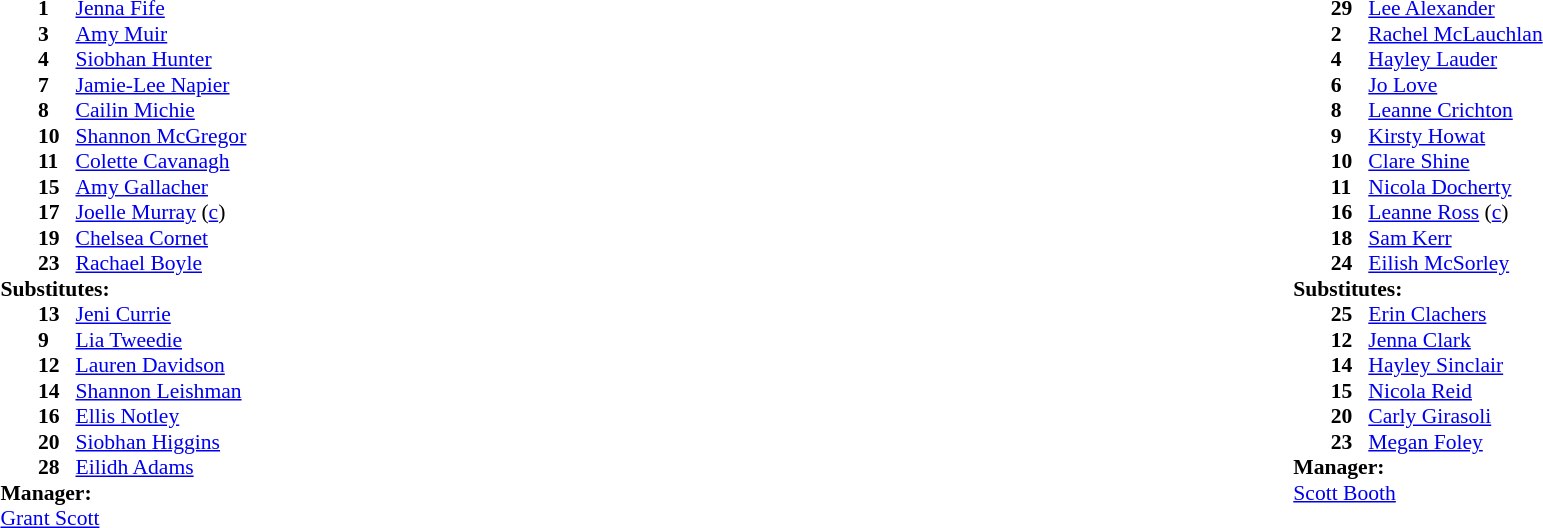<table width="100%">
<tr>
<td valign="top" width="40%"><br><table style="font-size:90%" cellspacing="0" cellpadding="0">
<tr>
<th width=25></th>
<th width=25></th>
</tr>
<tr>
<td></td>
<td><strong>1</strong></td>
<td> <a href='#'>Jenna Fife</a></td>
</tr>
<tr>
<td></td>
<td><strong>3</strong></td>
<td> <a href='#'>Amy Muir</a></td>
</tr>
<tr>
<td></td>
<td><strong>4</strong></td>
<td> <a href='#'>Siobhan Hunter</a></td>
<td></td>
<td></td>
</tr>
<tr>
<td></td>
<td><strong>7</strong></td>
<td> <a href='#'>Jamie-Lee Napier</a></td>
</tr>
<tr>
<td></td>
<td><strong>8</strong></td>
<td> <a href='#'>Cailin Michie</a></td>
</tr>
<tr>
<td></td>
<td><strong>10</strong></td>
<td> <a href='#'>Shannon McGregor</a></td>
</tr>
<tr>
<td></td>
<td><strong>11</strong></td>
<td> <a href='#'>Colette Cavanagh</a></td>
<td></td>
<td></td>
</tr>
<tr>
<td></td>
<td><strong>15</strong></td>
<td> <a href='#'>Amy Gallacher</a></td>
</tr>
<tr>
<td></td>
<td><strong>17</strong></td>
<td> <a href='#'>Joelle Murray</a>  (<a href='#'>c</a>)</td>
</tr>
<tr>
<td></td>
<td><strong>19</strong></td>
<td> <a href='#'>Chelsea Cornet</a></td>
</tr>
<tr>
<td></td>
<td><strong>23</strong></td>
<td> <a href='#'>Rachael Boyle</a></td>
</tr>
<tr>
<td colspan="4"><strong>Substitutes:</strong></td>
</tr>
<tr>
<td></td>
<td><strong>13</strong></td>
<td> <a href='#'>Jeni Currie</a></td>
</tr>
<tr>
<td></td>
<td><strong>9</strong></td>
<td> <a href='#'>Lia Tweedie</a></td>
<td></td>
</tr>
<tr>
<td></td>
<td><strong>12</strong></td>
<td> <a href='#'>Lauren Davidson</a></td>
</tr>
<tr>
<td></td>
<td><strong>14</strong></td>
<td> <a href='#'>Shannon Leishman</a></td>
</tr>
<tr>
<td></td>
<td><strong>16</strong></td>
<td> <a href='#'>Ellis Notley</a></td>
</tr>
<tr>
<td></td>
<td><strong>20</strong></td>
<td> <a href='#'>Siobhan Higgins</a></td>
</tr>
<tr>
<td></td>
<td><strong>28</strong></td>
<td> <a href='#'>Eilidh Adams</a></td>
</tr>
<tr>
<td colspan="4"><strong>Manager:</strong></td>
</tr>
<tr>
<td colspan="4"> <a href='#'>Grant Scott</a></td>
</tr>
</table>
</td>
<td valign="top"></td>
<td valign="top" width="50%"><br><table style="font-size:90%; margin:auto" cellspacing="0" cellpadding="0">
<tr>
<th width=25></th>
<th width=25></th>
</tr>
<tr>
<td></td>
<td><strong>29</strong></td>
<td> <a href='#'>Lee Alexander</a></td>
</tr>
<tr>
<td></td>
<td><strong>2</strong></td>
<td> <a href='#'>Rachel McLauchlan</a></td>
</tr>
<tr>
<td></td>
<td><strong>4</strong></td>
<td> <a href='#'>Hayley Lauder</a></td>
<td></td>
<td></td>
</tr>
<tr>
<td></td>
<td><strong>6</strong></td>
<td> <a href='#'>Jo Love</a></td>
</tr>
<tr>
<td></td>
<td><strong>8</strong></td>
<td> <a href='#'>Leanne Crichton</a></td>
</tr>
<tr>
<td></td>
<td><strong>9</strong></td>
<td> <a href='#'>Kirsty Howat</a></td>
</tr>
<tr>
<td></td>
<td><strong>10</strong></td>
<td> <a href='#'>Clare Shine</a></td>
<td></td>
<td></td>
</tr>
<tr>
<td></td>
<td><strong>11</strong></td>
<td> <a href='#'>Nicola Docherty</a></td>
</tr>
<tr>
<td></td>
<td><strong>16</strong></td>
<td> <a href='#'>Leanne Ross</a>  (<a href='#'>c</a>)</td>
</tr>
<tr>
<td></td>
<td><strong>18</strong></td>
<td> <a href='#'>Sam Kerr</a></td>
</tr>
<tr>
<td></td>
<td><strong>24</strong></td>
<td> <a href='#'>Eilish McSorley</a></td>
</tr>
<tr>
<td colspan="4"><strong>Substitutes:</strong></td>
</tr>
<tr>
<td></td>
<td><strong>25</strong></td>
<td> <a href='#'>Erin Clachers</a></td>
</tr>
<tr>
<td></td>
<td><strong>12</strong></td>
<td> <a href='#'>Jenna Clark</a></td>
<td></td>
</tr>
<tr>
<td></td>
<td><strong>14</strong></td>
<td> <a href='#'>Hayley Sinclair</a></td>
</tr>
<tr>
<td></td>
<td><strong>15</strong></td>
<td> <a href='#'>Nicola Reid</a></td>
</tr>
<tr>
<td></td>
<td><strong>20</strong></td>
<td> <a href='#'>Carly Girasoli</a></td>
</tr>
<tr>
<td></td>
<td><strong>23</strong></td>
<td> <a href='#'>Megan Foley</a></td>
</tr>
<tr>
<td colspan="4"><strong>Manager:</strong></td>
</tr>
<tr>
<td colspan="4"> <a href='#'>Scott Booth</a></td>
</tr>
</table>
</td>
</tr>
</table>
